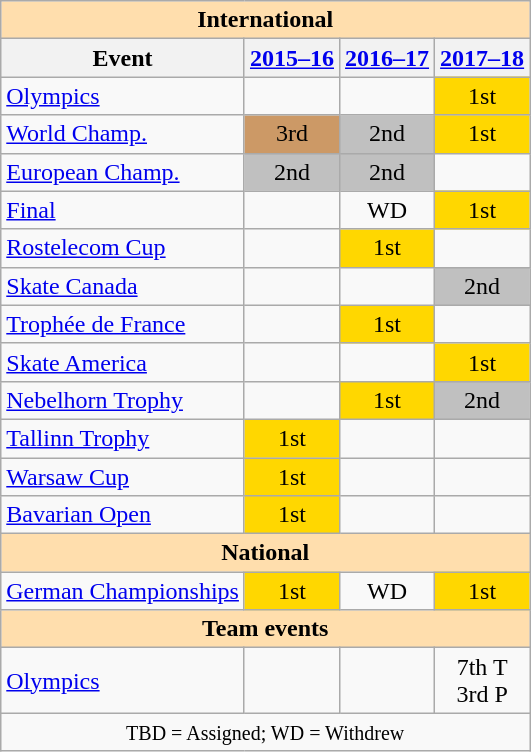<table class="wikitable" style="text-align:center">
<tr>
<th style="background-color: #ffdead; " colspan=4 align=center>International</th>
</tr>
<tr>
<th>Event</th>
<th><a href='#'>2015–16</a></th>
<th><a href='#'>2016–17</a></th>
<th><a href='#'>2017–18</a></th>
</tr>
<tr>
<td align=left><a href='#'>Olympics</a></td>
<td></td>
<td></td>
<td bgcolor=gold>1st</td>
</tr>
<tr>
<td align=left><a href='#'>World Champ.</a></td>
<td bgcolor=cc9966>3rd</td>
<td bgcolor=silver>2nd</td>
<td bgcolor=gold>1st</td>
</tr>
<tr>
<td align=left><a href='#'>European Champ.</a></td>
<td bgcolor=silver>2nd</td>
<td bgcolor=silver>2nd</td>
<td></td>
</tr>
<tr>
<td align=left> <a href='#'>Final</a></td>
<td></td>
<td>WD</td>
<td bgcolor=gold>1st</td>
</tr>
<tr>
<td align=left> <a href='#'>Rostelecom Cup</a></td>
<td></td>
<td bgcolor=gold>1st</td>
<td></td>
</tr>
<tr>
<td align=left> <a href='#'>Skate Canada</a></td>
<td></td>
<td></td>
<td bgcolor=silver>2nd</td>
</tr>
<tr>
<td align=left> <a href='#'>Trophée de France</a></td>
<td></td>
<td bgcolor=gold>1st</td>
<td></td>
</tr>
<tr>
<td align=left> <a href='#'>Skate America</a></td>
<td></td>
<td></td>
<td bgcolor=gold>1st</td>
</tr>
<tr>
<td align=left> <a href='#'>Nebelhorn Trophy</a></td>
<td></td>
<td bgcolor=gold>1st</td>
<td bgcolor=silver>2nd</td>
</tr>
<tr>
<td align=left> <a href='#'>Tallinn Trophy</a></td>
<td bgcolor=gold>1st</td>
<td></td>
<td></td>
</tr>
<tr>
<td align=left> <a href='#'>Warsaw Cup</a></td>
<td bgcolor=gold>1st</td>
<td></td>
<td></td>
</tr>
<tr>
<td align=left><a href='#'>Bavarian Open</a></td>
<td bgcolor=gold>1st</td>
<td></td>
<td></td>
</tr>
<tr>
<th style="background-color: #ffdead; " colspan=4 align=center>National</th>
</tr>
<tr>
<td align=left><a href='#'>German Championships</a></td>
<td bgcolor=gold>1st</td>
<td>WD</td>
<td bgcolor=gold>1st</td>
</tr>
<tr>
<th colspan="4" style="background-color: #ffdead; " align="center">Team events</th>
</tr>
<tr>
<td align=left><a href='#'>Olympics</a></td>
<td></td>
<td></td>
<td>7th T <br> 3rd P</td>
</tr>
<tr>
<td colspan=4 align=center><small> TBD = Assigned; WD = Withdrew </small></td>
</tr>
</table>
